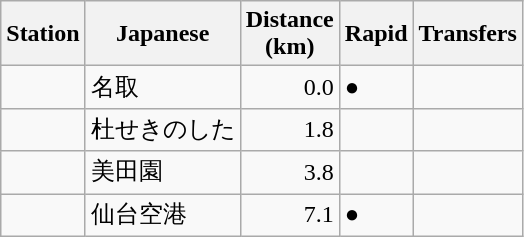<table class="wikitable">
<tr>
<th>Station</th>
<th>Japanese</th>
<th>Distance<br>(km)</th>
<th>Rapid</th>
<th>Transfers</th>
</tr>
<tr>
<td></td>
<td>名取</td>
<td style="text-align:right;">0.0</td>
<td>●</td>
<td></td>
</tr>
<tr>
<td></td>
<td>杜せきのした</td>
<td style="text-align:right;">1.8</td>
<td></td>
<td></td>
</tr>
<tr>
<td></td>
<td>美田園</td>
<td style="text-align:right;">3.8</td>
<td></td>
<td></td>
</tr>
<tr>
<td></td>
<td>仙台空港</td>
<td style="text-align:right;">7.1</td>
<td>●</td>
<td></td>
</tr>
</table>
